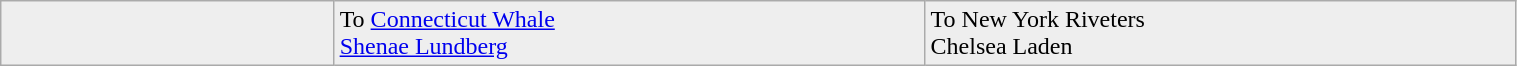<table class="wikitable" style="border:1px solid #999999; width:80%;">
<tr bgcolor="eeeeee">
<td style="width:22%;"></td>
<td style="width:39%;" valign="top">To <a href='#'>Connecticut Whale</a><br><a href='#'>Shenae Lundberg</a></td>
<td style="width:39%;" valign="top">To New York Riveters<br>Chelsea Laden</td>
</tr>
</table>
